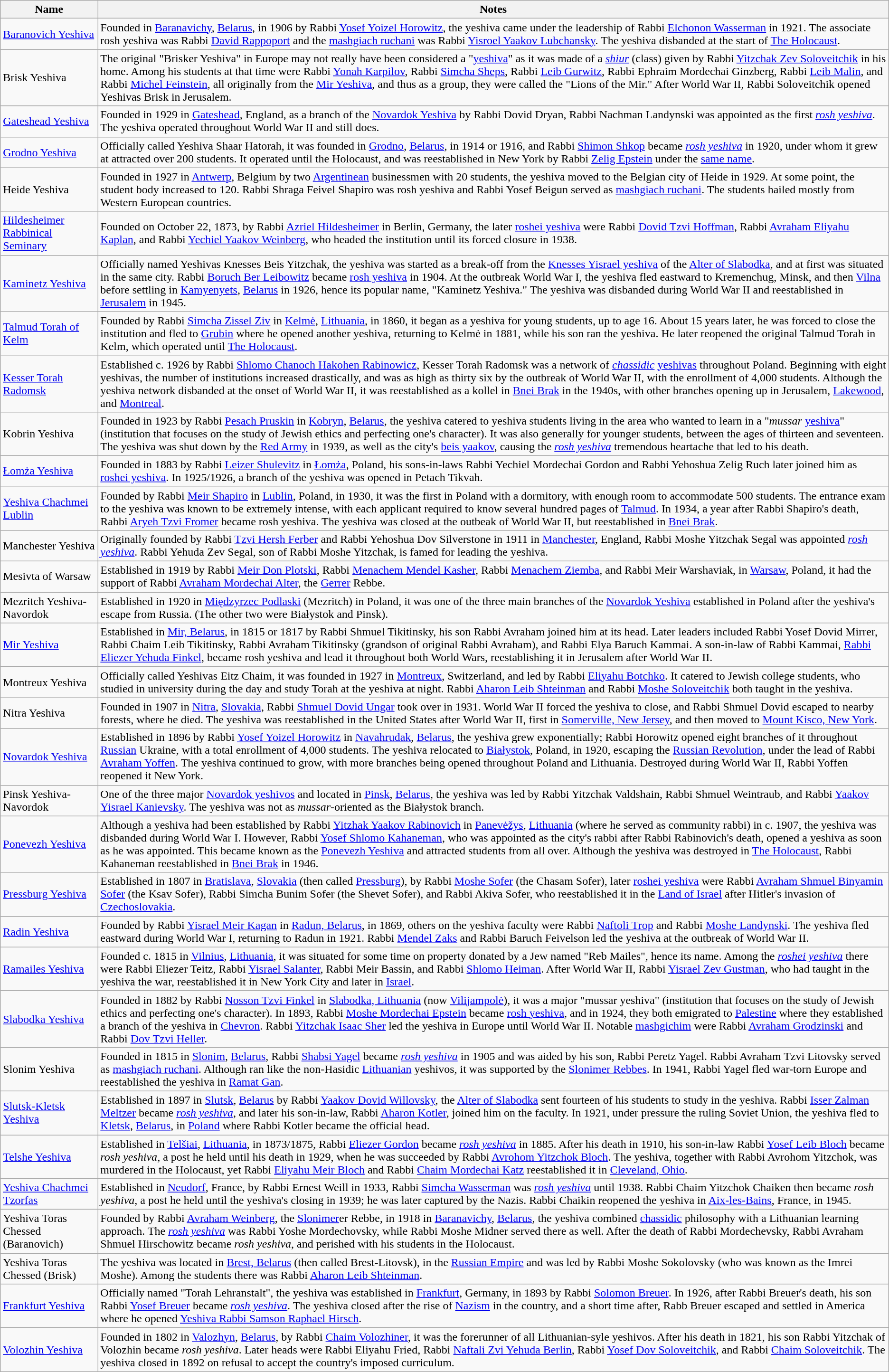<table class="wikitable">
<tr>
<th>Name</th>
<th>Notes</th>
</tr>
<tr>
<td><a href='#'>Baranovich Yeshiva</a></td>
<td>Founded in <a href='#'>Baranavichy</a>, <a href='#'>Belarus</a>, in 1906 by Rabbi <a href='#'>Yosef Yoizel Horowitz</a>, the yeshiva came under the leadership of Rabbi <a href='#'>Elchonon Wasserman</a> in 1921. The associate rosh yeshiva was Rabbi <a href='#'>David Rappoport</a> and the <a href='#'>mashgiach ruchani</a> was Rabbi <a href='#'>Yisroel Yaakov Lubchansky</a>. The yeshiva disbanded at the start of <a href='#'>The Holocaust</a>.</td>
</tr>
<tr>
<td>Brisk Yeshiva</td>
<td>The original "Brisker Yeshiva" in Europe may not really have been considered a "<a href='#'>yeshiva</a>" as it was made of a <em><a href='#'>shiur</a></em> (class) given by Rabbi <a href='#'>Yitzchak Zev Soloveitchik</a> in his home. Among his students at that time were Rabbi <a href='#'>Yonah Karpilov</a>, Rabbi <a href='#'>Simcha Sheps</a>, Rabbi <a href='#'>Leib Gurwitz</a>, Rabbi Ephraim Mordechai Ginzberg, Rabbi <a href='#'>Leib Malin</a>, and Rabbi <a href='#'>Michel Feinstein</a>, all originally from the <a href='#'>Mir Yeshiva</a>, and thus as a group, they were called the "Lions of the Mir." After World War II, Rabbi Soloveitchik opened Yeshivas Brisk in Jerusalem.</td>
</tr>
<tr>
<td><a href='#'>Gateshead Yeshiva</a></td>
<td>Founded in 1929 in <a href='#'>Gateshead</a>, England, as a branch of the <a href='#'>Novardok Yeshiva</a> by Rabbi Dovid Dryan, Rabbi Nachman Landynski was appointed as the first <em><a href='#'>rosh yeshiva</a></em>. The yeshiva operated throughout World War II and still does.</td>
</tr>
<tr>
<td><a href='#'>Grodno Yeshiva</a></td>
<td>Officially called Yeshiva Shaar Hatorah, it was founded in <a href='#'>Grodno</a>, <a href='#'>Belarus</a>, in 1914 or 1916, and Rabbi <a href='#'>Shimon Shkop</a> became <em><a href='#'>rosh yeshiva</a></em> in 1920, under whom it grew at attracted over 200 students. It operated until the Holocaust, and was reestablished in New York by Rabbi <a href='#'>Zelig Epstein</a> under the <a href='#'>same name</a>.</td>
</tr>
<tr>
<td>Heide Yeshiva</td>
<td>Founded in 1927 in <a href='#'>Antwerp</a>, Belgium by two <a href='#'>Argentinean</a> businessmen with 20 students, the yeshiva moved to the Belgian city of Heide in 1929. At some point, the student body increased to 120. Rabbi Shraga Feivel Shapiro was rosh yeshiva and Rabbi Yosef Beigun served as <a href='#'>mashgiach ruchani</a>. The students hailed mostly from Western European countries.</td>
</tr>
<tr>
<td><a href='#'>Hildesheimer Rabbinical Seminary</a></td>
<td>Founded on October 22, 1873, by Rabbi <a href='#'>Azriel Hildesheimer</a> in Berlin, Germany, the later <a href='#'>roshei yeshiva</a> were Rabbi <a href='#'>Dovid Tzvi Hoffman</a>, Rabbi <a href='#'>Avraham Eliyahu Kaplan</a>, and Rabbi <a href='#'>Yechiel Yaakov Weinberg</a>, who headed the institution until its forced closure in 1938.</td>
</tr>
<tr>
<td><a href='#'>Kaminetz Yeshiva</a></td>
<td>Officially named Yeshivas Knesses Beis Yitzchak, the yeshiva was started as a break-off from the <a href='#'>Knesses Yisrael yeshiva</a> of the <a href='#'>Alter of Slabodka</a>, and at first was situated in the same city. Rabbi <a href='#'>Boruch Ber Leibowitz</a> became <a href='#'>rosh yeshiva</a> in 1904. At the outbreak World War I, the yeshiva fled eastward to Kremenchug, Minsk, and then <a href='#'>Vilna</a> before settling in <a href='#'>Kamyenyets</a>, <a href='#'>Belarus</a> in 1926, hence its popular name, "Kaminetz Yeshiva." The yeshiva was disbanded during World War II and reestablished in <a href='#'>Jerusalem</a> in 1945.</td>
</tr>
<tr>
<td><a href='#'>Talmud Torah of Kelm</a></td>
<td>Founded by Rabbi <a href='#'>Simcha Zissel Ziv</a> in <a href='#'>Kelmė</a>, <a href='#'>Lithuania</a>, in 1860, it began as a yeshiva for young students, up to age 16. About 15 years later, he was forced to close the institution and fled to <a href='#'>Grubin</a> where he opened another yeshiva, returning to Kelmė in 1881, while his son ran the yeshiva. He later reopened the original Talmud Torah in Kelm, which operated until <a href='#'>The Holocaust</a>.</td>
</tr>
<tr>
<td><a href='#'>Kesser Torah Radomsk</a></td>
<td>Established c. 1926 by Rabbi <a href='#'>Shlomo Chanoch Hakohen Rabinowicz</a>, Kesser Torah Radomsk was a network of <em><a href='#'>chassidic</a></em> <a href='#'>yeshivas</a> throughout Poland. Beginning with eight yeshivas, the number of institutions increased drastically, and was as high as thirty six by the outbreak of World War II, with the enrollment of 4,000 students. Although the yeshiva network disbanded at the onset of World War II, it was reestablished as a kollel in <a href='#'>Bnei Brak</a> in the 1940s, with other branches opening up in Jerusalem, <a href='#'>Lakewood</a>, and <a href='#'>Montreal</a>.</td>
</tr>
<tr>
<td>Kobrin Yeshiva</td>
<td>Founded in 1923 by Rabbi <a href='#'>Pesach Pruskin</a> in <a href='#'>Kobryn</a>, <a href='#'>Belarus</a>, the yeshiva catered to yeshiva students living in the area who wanted to learn in a "<em>mussar</em> <a href='#'>yeshiva</a>" (institution that focuses on the study of Jewish ethics and perfecting one's character). It was also generally for younger students, between the ages of thirteen and seventeen. The yeshiva was shut down by the <a href='#'>Red Army</a> in 1939, as well as the city's <a href='#'>beis yaakov</a>, causing the <em><a href='#'>rosh yeshiva</a></em> tremendous heartache that led to his death.</td>
</tr>
<tr>
<td><a href='#'>Łomża Yeshiva</a></td>
<td>Founded in 1883 by Rabbi <a href='#'>Leizer Shulevitz</a> in <a href='#'>Łomża</a>, Poland, his sons-in-laws Rabbi Yechiel Mordechai Gordon and Rabbi Yehoshua Zelig Ruch later joined him as <a href='#'>roshei yeshiva</a>. In 1925/1926, a branch of the yeshiva was opened in Petach Tikvah.</td>
</tr>
<tr>
<td><a href='#'>Yeshiva Chachmei Lublin</a></td>
<td>Founded by Rabbi <a href='#'>Meir Shapiro</a> in <a href='#'>Lublin</a>, Poland, in 1930, it was the first in Poland with a dormitory, with enough room to accommodate 500 students. The entrance exam to the yeshiva was known to be extremely intense, with each applicant required to know several hundred pages of <a href='#'>Talmud</a>. In 1934, a year after Rabbi Shapiro's death, Rabbi <a href='#'>Aryeh Tzvi Fromer</a> became rosh yeshiva. The yeshiva was closed at the outbeak of World War II, but reestablished in <a href='#'>Bnei Brak</a>.</td>
</tr>
<tr>
<td>Manchester Yeshiva</td>
<td>Originally founded by Rabbi <a href='#'>Tzvi Hersh Ferber</a> and Rabbi Yehoshua Dov Silverstone in 1911 in <a href='#'>Manchester</a>, England, Rabbi Moshe Yitzchak Segal was appointed <em><a href='#'>rosh yeshiva</a></em>. Rabbi Yehuda Zev Segal, son of Rabbi Moshe Yitzchak, is famed for leading the yeshiva.</td>
</tr>
<tr>
<td>Mesivta of Warsaw</td>
<td>Established in 1919 by Rabbi <a href='#'>Meir Don Plotski</a>, Rabbi <a href='#'>Menachem Mendel Kasher</a>, Rabbi <a href='#'>Menachem Ziemba</a>, and Rabbi Meir Warshaviak, in <a href='#'>Warsaw</a>, Poland, it had the support of Rabbi <a href='#'>Avraham Mordechai Alter</a>, the <a href='#'>Gerrer</a> Rebbe.</td>
</tr>
<tr>
<td>Mezritch Yeshiva-Navordok</td>
<td>Established in 1920 in <a href='#'>Międzyrzec Podlaski</a> (Mezritch) in Poland, it was one of the three main branches of the <a href='#'>Novardok Yeshiva</a> established in Poland after the yeshiva's escape from Russia. (The other two were Białystok and Pinsk).</td>
</tr>
<tr>
<td><a href='#'>Mir Yeshiva</a></td>
<td>Established in <a href='#'>Mir, Belarus</a>, in 1815 or 1817 by Rabbi Shmuel Tikitinsky, his son Rabbi Avraham joined him at its head. Later leaders included Rabbi Yosef Dovid Mirrer, Rabbi Chaim Leib Tikitinsky, Rabbi Avraham Tikitinsky (grandson of original Rabbi Avraham), and Rabbi Elya Baruch Kammai. A son-in-law of Rabbi Kammai, <a href='#'>Rabbi Eliezer Yehuda Finkel</a>, became rosh yeshiva and lead it throughout both World Wars, reestablishing it in Jerusalem after World War II.</td>
</tr>
<tr>
<td>Montreux Yeshiva</td>
<td>Officially called Yeshivas Eitz Chaim, it was founded in 1927 in <a href='#'>Montreux</a>, Switzerland, and led by Rabbi <a href='#'>Eliyahu Botchko</a>. It catered to Jewish college students, who studied in university during the day and study Torah at the yeshiva at night. Rabbi <a href='#'>Aharon Leib Shteinman</a> and Rabbi <a href='#'>Moshe Soloveitchik</a> both taught in the yeshiva.</td>
</tr>
<tr>
<td>Nitra Yeshiva</td>
<td>Founded in 1907 in <a href='#'>Nitra</a>, <a href='#'>Slovakia</a>, Rabbi <a href='#'>Shmuel Dovid Ungar</a> took over in 1931. World War II forced the yeshiva to close, and Rabbi Shmuel Dovid escaped to nearby forests, where he died. The yeshiva was reestablished in the United States after World War II, first in <a href='#'>Somerville, New Jersey</a>, and then moved to <a href='#'>Mount Kisco, New York</a>.</td>
</tr>
<tr>
<td><a href='#'>Novardok Yeshiva</a></td>
<td>Established in 1896 by Rabbi <a href='#'>Yosef Yoizel Horowitz</a> in <a href='#'>Navahrudak</a>, <a href='#'>Belarus</a>, the yeshiva grew exponentially; Rabbi Horowitz opened eight branches of it throughout <a href='#'>Russian</a> Ukraine, with a total enrollment of 4,000 students. The yeshiva relocated to <a href='#'>Białystok</a>, Poland, in 1920, escaping the <a href='#'>Russian Revolution</a>, under the lead of Rabbi <a href='#'>Avraham Yoffen</a>. The yeshiva continued to grow, with more branches being opened throughout Poland and Lithuania. Destroyed during World War II, Rabbi Yoffen reopened it New York.</td>
</tr>
<tr>
<td>Pinsk Yeshiva-Navordok</td>
<td>One of the three major <a href='#'>Novardok yeshivos</a> and located in <a href='#'>Pinsk</a>, <a href='#'>Belarus</a>, the yeshiva was led by Rabbi Yitzchak Valdshain, Rabbi Shmuel Weintraub, and Rabbi <a href='#'>Yaakov Yisrael Kanievsky</a>. The yeshiva was not as <em>mussar</em>-oriented as the Białystok branch.</td>
</tr>
<tr>
<td><a href='#'>Ponevezh Yeshiva</a></td>
<td>Although a yeshiva had been established by Rabbi <a href='#'>Yitzhak Yaakov Rabinovich</a> in <a href='#'>Panevėžys</a>, <a href='#'>Lithuania</a> (where he served as community rabbi) in c. 1907, the yeshiva was disbanded during World War I. However, Rabbi <a href='#'>Yosef Shlomo Kahaneman</a>, who was appointed as the city's rabbi after Rabbi Rabinovich's death, opened a yeshiva as soon as he was appointed. This became known as the <a href='#'>Ponevezh Yeshiva</a> and attracted students from all over. Although the yeshiva was destroyed in <a href='#'>The Holocaust</a>, Rabbi Kahaneman reestablished in <a href='#'>Bnei Brak</a> in 1946.</td>
</tr>
<tr>
<td><a href='#'>Pressburg Yeshiva</a></td>
<td>Established in 1807 in <a href='#'>Bratislava</a>, <a href='#'>Slovakia</a> (then called <a href='#'>Pressburg</a>), by Rabbi <a href='#'>Moshe Sofer</a> (the Chasam Sofer), later <a href='#'>roshei yeshiva</a> were Rabbi <a href='#'>Avraham Shmuel Binyamin Sofer</a> (the Ksav Sofer), Rabbi Simcha Bunim Sofer (the Shevet Sofer), and Rabbi Akiva Sofer, who reestablished it in the <a href='#'>Land of Israel</a> after Hitler's invasion of <a href='#'>Czechoslovakia</a>.</td>
</tr>
<tr>
<td><a href='#'>Radin Yeshiva</a></td>
<td>Founded by Rabbi <a href='#'>Yisrael Meir Kagan</a> in <a href='#'>Radun, Belarus</a>, in 1869, others on the yeshiva faculty were Rabbi <a href='#'>Naftoli Trop</a> and Rabbi <a href='#'>Moshe Landynski</a>. The yeshiva fled eastward during World War I, returning to Radun in 1921. Rabbi <a href='#'>Mendel Zaks</a> and Rabbi Baruch Feivelson led the yeshiva at the outbreak of World War II.</td>
</tr>
<tr>
<td><a href='#'>Ramailes Yeshiva</a></td>
<td>Founded c. 1815 in <a href='#'>Vilnius</a>, <a href='#'>Lithuania</a>, it was situated for some time on property donated by a Jew named "Reb Mailes", hence its name. Among the <em><a href='#'>roshei yeshiva</a></em> there were Rabbi Eliezer Teitz, Rabbi <a href='#'>Yisrael Salanter</a>, Rabbi Meir Bassin, and Rabbi <a href='#'>Shlomo Heiman</a>. After World War II, Rabbi <a href='#'>Yisrael Zev Gustman</a>, who had taught in the yeshiva the war, reestablished it in New York City and later in <a href='#'>Israel</a>.</td>
</tr>
<tr>
<td><a href='#'>Slabodka Yeshiva</a></td>
<td>Founded in 1882 by Rabbi <a href='#'>Nosson Tzvi Finkel</a> in <a href='#'>Slabodka, Lithuania</a> (now <a href='#'>Vilijampolė</a>), it was a major "mussar yeshiva" (institution that focuses on the study of Jewish ethics and perfecting one's character). In 1893, Rabbi <a href='#'>Moshe Mordechai Epstein</a> became <a href='#'>rosh yeshiva</a>, and in 1924, they both emigrated to <a href='#'>Palestine</a> where they established a branch of the yeshiva in <a href='#'>Chevron</a>. Rabbi <a href='#'>Yitzchak Isaac Sher</a> led the yeshiva in Europe until World War II. Notable <a href='#'>mashgichim</a> were Rabbi <a href='#'>Avraham Grodzinski</a> and Rabbi <a href='#'>Dov Tzvi Heller</a>.</td>
</tr>
<tr>
<td>Slonim Yeshiva</td>
<td>Founded in 1815 in <a href='#'>Slonim</a>, <a href='#'>Belarus</a>, Rabbi <a href='#'>Shabsi Yagel</a> became <em><a href='#'>rosh yeshiva</a></em> in 1905 and was aided by his son, Rabbi Peretz Yagel. Rabbi Avraham Tzvi Litovsky served as <a href='#'>mashgiach ruchani</a>. Although ran like the non-Hasidic <a href='#'>Lithuanian</a> yeshivos, it was supported by the <a href='#'>Slonimer Rebbes</a>. In 1941, Rabbi Yagel fled war-torn Europe and reestablished the yeshiva in <a href='#'>Ramat Gan</a>.</td>
</tr>
<tr>
<td><a href='#'>Slutsk-Kletsk Yeshiva</a></td>
<td>Established in 1897 in <a href='#'>Slutsk</a>, <a href='#'>Belarus</a> by Rabbi <a href='#'>Yaakov Dovid Willovsky</a>, the <a href='#'>Alter of Slabodka</a> sent fourteen of his students to study in the yeshiva. Rabbi <a href='#'>Isser Zalman Meltzer</a> became <em><a href='#'>rosh yeshiva</a></em>, and later his son-in-law, Rabbi <a href='#'>Aharon Kotler</a>, joined him on the faculty. In 1921, under pressure the ruling Soviet Union, the yeshiva fled to <a href='#'>Kletsk</a>, <a href='#'>Belarus</a>, in <a href='#'>Poland</a> where Rabbi Kotler became the official head.</td>
</tr>
<tr>
<td><a href='#'>Telshe Yeshiva</a></td>
<td>Established in <a href='#'>Telšiai</a>, <a href='#'>Lithuania</a>, in 1873/1875, Rabbi <a href='#'>Eliezer Gordon</a> became <em><a href='#'>rosh yeshiva</a></em> in 1885. After his death in 1910, his son-in-law Rabbi <a href='#'>Yosef Leib Bloch</a> became <em>rosh yeshiva</em>, a post he held until his death in 1929, when he was succeeded by Rabbi <a href='#'>Avrohom Yitzchok Bloch</a>. The yeshiva, together with Rabbi Avrohom Yitzchok, was murdered in the Holocaust, yet Rabbi <a href='#'>Eliyahu Meir Bloch</a> and Rabbi <a href='#'>Chaim Mordechai Katz</a> reestablished it in <a href='#'>Cleveland, Ohio</a>.</td>
</tr>
<tr>
<td><a href='#'>Yeshiva Chachmei Tzorfas</a></td>
<td>Established in <a href='#'>Neudorf</a>, France, by Rabbi Ernest Weill in 1933, Rabbi <a href='#'>Simcha Wasserman</a> was <em><a href='#'>rosh yeshiva</a></em> until 1938. Rabbi Chaim Yitzchok Chaiken then became <em>rosh yeshiva</em>, a post he held until the yeshiva's closing in 1939; he was later captured by the Nazis. Rabbi Chaikin reopened the yeshiva in <a href='#'>Aix-les-Bains</a>, France, in 1945.</td>
</tr>
<tr>
<td>Yeshiva Toras Chessed (Baranovich)</td>
<td>Founded by Rabbi <a href='#'>Avraham Weinberg</a>, the <a href='#'>Slonimer</a>er Rebbe, in 1918 in <a href='#'>Baranavichy</a>, <a href='#'>Belarus</a>, the yeshiva combined <a href='#'>chassidic</a> philosophy with a Lithuanian learning approach. The <em><a href='#'>rosh yeshiva</a></em> was Rabbi Yoshe Mordechovsky, while Rabbi Moshe Midner served there as well. After the death of Rabbi Mordechevsky, Rabbi Avraham Shmuel Hirschowitz became <em>rosh yeshiva</em>, and perished with his students in the Holocaust.</td>
</tr>
<tr>
<td>Yeshiva Toras Chessed (Brisk)</td>
<td>The yeshiva was located in <a href='#'>Brest, Belarus</a> (then called Brest-Litovsk), in the <a href='#'>Russian Empire</a> and was led by Rabbi Moshe Sokolovsky (who was known as the Imrei Moshe). Among the students there was Rabbi <a href='#'>Aharon Leib Shteinman</a>.</td>
</tr>
<tr>
<td><a href='#'>Frankfurt Yeshiva</a></td>
<td>Officially named "Torah Lehranstalt", the yeshiva was established in <a href='#'>Frankfurt</a>, Germany, in 1893 by Rabbi <a href='#'>Solomon Breuer</a>. In 1926, after Rabbi Breuer's death, his son Rabbi <a href='#'>Yosef Breuer</a> became <em><a href='#'>rosh yeshiva</a></em>. The yeshiva closed after the rise of <a href='#'>Nazism</a> in the country, and a short time after, Rabb Breuer escaped and settled in America where he opened <a href='#'>Yeshiva Rabbi Samson Raphael Hirsch</a>.</td>
</tr>
<tr>
<td><a href='#'>Volozhin Yeshiva</a></td>
<td>Founded in 1802 in <a href='#'>Valozhyn</a>, <a href='#'>Belarus</a>, by Rabbi <a href='#'>Chaim Volozhiner</a>, it was the forerunner of all Lithuanian-syle yeshivos. After his death in 1821, his son Rabbi Yitzchak of Volozhin became <em>rosh yeshiva</em>. Later heads were Rabbi Eliyahu Fried, Rabbi <a href='#'>Naftali Zvi Yehuda Berlin</a>, Rabbi <a href='#'>Yosef Dov Soloveitchik</a>, and Rabbi <a href='#'>Chaim Soloveitchik</a>. The yeshiva closed in 1892 on refusal to accept the country's imposed curriculum.</td>
</tr>
</table>
